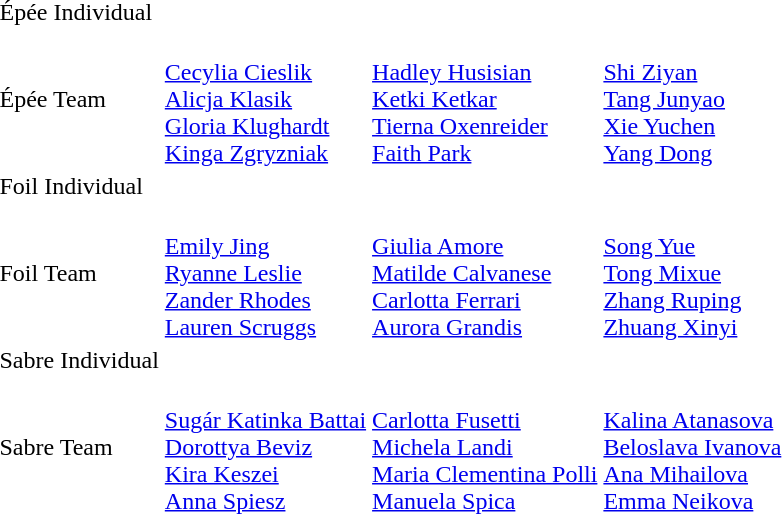<table>
<tr>
<td rowspan="2">Épée Individual</td>
<td rowspan="2"></td>
<td rowspan="2"></td>
<td></td>
</tr>
<tr>
<td></td>
</tr>
<tr>
<td>Épée Team</td>
<td><br><a href='#'>Cecylia Cieslik</a><br><a href='#'>Alicja Klasik</a><br><a href='#'>Gloria Klughardt</a><br><a href='#'>Kinga Zgryzniak</a></td>
<td><br><a href='#'>Hadley Husisian</a><br><a href='#'>Ketki Ketkar</a><br><a href='#'>Tierna Oxenreider</a><br><a href='#'>Faith Park</a></td>
<td><br><a href='#'>Shi Ziyan</a><br><a href='#'>Tang Junyao</a><br><a href='#'>Xie Yuchen</a><br><a href='#'>Yang Dong</a></td>
</tr>
<tr>
<td rowspan="2">Foil Individual</td>
<td rowspan="2"></td>
<td rowspan="2"></td>
<td></td>
</tr>
<tr>
<td></td>
</tr>
<tr>
<td>Foil Team</td>
<td><br><a href='#'>Emily Jing</a><br><a href='#'>Ryanne Leslie</a><br><a href='#'>Zander Rhodes</a><br><a href='#'>Lauren Scruggs</a></td>
<td><br><a href='#'>Giulia Amore</a><br><a href='#'>Matilde Calvanese</a><br><a href='#'>Carlotta Ferrari</a><br><a href='#'>Aurora Grandis</a></td>
<td><br><a href='#'>Song Yue</a><br><a href='#'>Tong Mixue</a><br><a href='#'>Zhang Ruping</a><br><a href='#'>Zhuang Xinyi</a></td>
</tr>
<tr>
<td rowspan="2">Sabre Individual</td>
<td rowspan="2"></td>
<td rowspan="2"></td>
<td></td>
</tr>
<tr>
<td></td>
</tr>
<tr>
<td>Sabre Team</td>
<td><br><a href='#'>Sugár Katinka Battai</a><br><a href='#'>Dorottya Beviz</a><br><a href='#'>Kira Keszei</a><br><a href='#'>Anna Spiesz</a></td>
<td><br><a href='#'>Carlotta Fusetti</a><br><a href='#'>Michela Landi</a><br><a href='#'>Maria Clementina Polli</a><br><a href='#'>Manuela Spica</a></td>
<td><br><a href='#'>Kalina Atanasova</a><br><a href='#'>Beloslava Ivanova</a><br><a href='#'>Ana Mihailova</a><br><a href='#'>Emma Neikova</a></td>
</tr>
</table>
